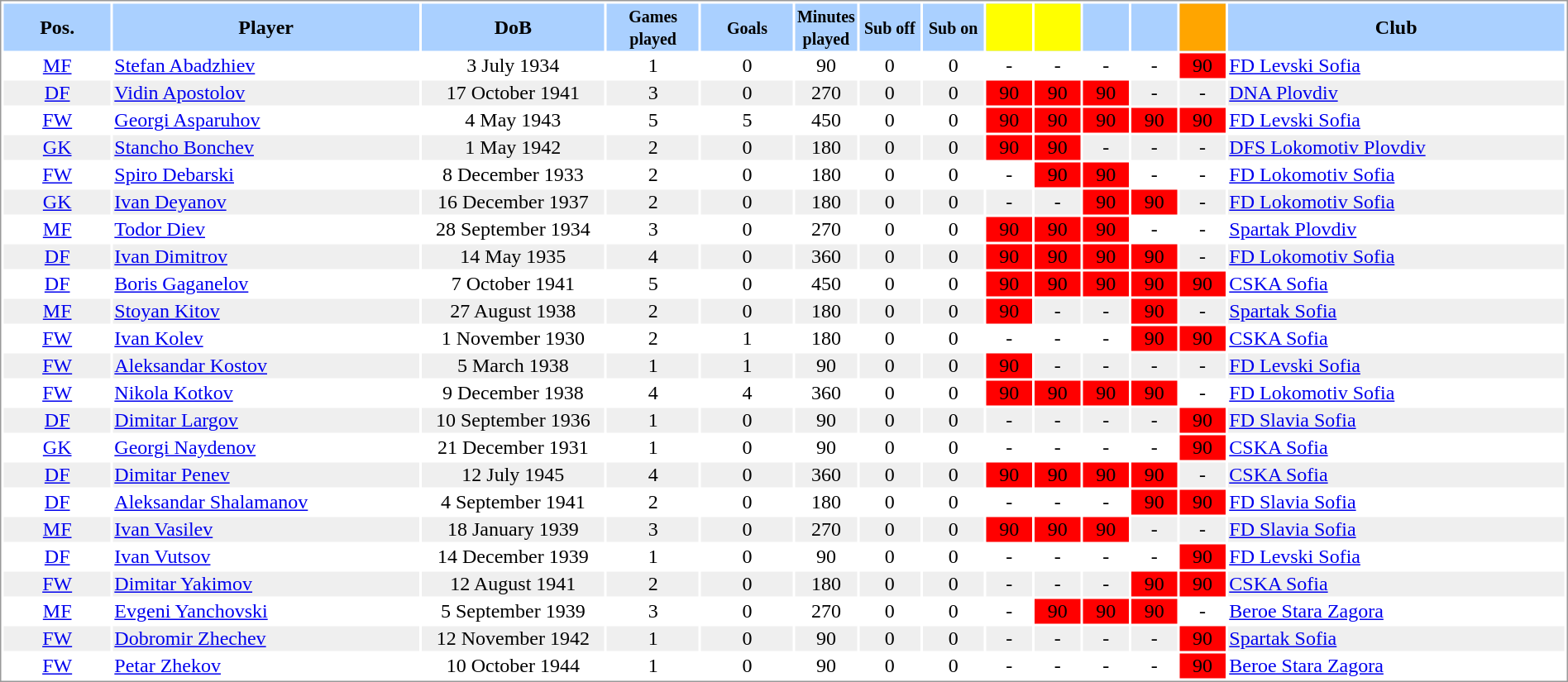<table border="0" width="100%" style="border: 1px solid #999; background-color:#FFFFFF; text-align:center">
<tr align="center" bgcolor="#AAD0FF">
<th width=7%>Pos.</th>
<th width=20%>Player</th>
<th width=12%>DoB</th>
<th width=6%><small>Games<br>played</small></th>
<th width=6%><small>Goals</small></th>
<th width=4%><small>Minutes<br>played</small></th>
<th width=4%><small>Sub off</small></th>
<th width=4%><small>Sub on</small></th>
<th width=3% bgcolor=yellow></th>
<th width=3% bgcolor=yellow></th>
<th width=3%></th>
<th width=3%></th>
<th width=3% bgcolor=orange></th>
<th width=27%>Club</th>
</tr>
<tr>
<td><a href='#'>MF</a></td>
<td align="left"><a href='#'>Stefan Abadzhiev</a></td>
<td>3 July 1934</td>
<td>1</td>
<td>0</td>
<td>90</td>
<td>0</td>
<td>0</td>
<td>-</td>
<td>-</td>
<td>-</td>
<td>-</td>
<td bgcolor=red>90</td>
<td align="left"> <a href='#'>FD Levski Sofia</a></td>
</tr>
<tr bgcolor="#EFEFEF">
<td><a href='#'>DF</a></td>
<td align="left"><a href='#'>Vidin Apostolov</a></td>
<td>17 October 1941</td>
<td>3</td>
<td>0</td>
<td>270</td>
<td>0</td>
<td>0</td>
<td bgcolor=red>90</td>
<td bgcolor=red>90</td>
<td bgcolor=red>90</td>
<td>-</td>
<td>-</td>
<td align="left"> <a href='#'>DNA Plovdiv</a></td>
</tr>
<tr>
<td><a href='#'>FW</a></td>
<td align="left"><a href='#'>Georgi Asparuhov</a></td>
<td>4 May 1943</td>
<td>5</td>
<td>5</td>
<td>450</td>
<td>0</td>
<td>0</td>
<td bgcolor=red>90</td>
<td bgcolor=red>90</td>
<td bgcolor=red>90</td>
<td bgcolor=red>90</td>
<td bgcolor=red>90</td>
<td align="left"> <a href='#'>FD Levski Sofia</a></td>
</tr>
<tr bgcolor="#EFEFEF">
<td><a href='#'>GK</a></td>
<td align="left"><a href='#'>Stancho Bonchev</a></td>
<td>1 May 1942</td>
<td>2</td>
<td>0</td>
<td>180</td>
<td>0</td>
<td>0</td>
<td bgcolor=red>90</td>
<td bgcolor=red>90</td>
<td>-</td>
<td>-</td>
<td>-</td>
<td align="left"> <a href='#'>DFS Lokomotiv Plovdiv</a></td>
</tr>
<tr>
<td><a href='#'>FW</a></td>
<td align="left"><a href='#'>Spiro Debarski</a></td>
<td>8 December 1933</td>
<td>2</td>
<td>0</td>
<td>180</td>
<td>0</td>
<td>0</td>
<td>-</td>
<td bgcolor=red>90</td>
<td bgcolor=red>90</td>
<td>-</td>
<td>-</td>
<td align="left"> <a href='#'>FD Lokomotiv Sofia</a></td>
</tr>
<tr bgcolor="#EFEFEF">
<td><a href='#'>GK</a></td>
<td align="left"><a href='#'>Ivan Deyanov</a></td>
<td>16 December 1937</td>
<td>2</td>
<td>0</td>
<td>180</td>
<td>0</td>
<td>0</td>
<td>-</td>
<td>-</td>
<td bgcolor=red>90</td>
<td bgcolor=red>90</td>
<td>-</td>
<td align="left"> <a href='#'>FD Lokomotiv Sofia</a></td>
</tr>
<tr>
<td><a href='#'>MF</a></td>
<td align="left"><a href='#'>Todor Diev</a></td>
<td>28 September 1934</td>
<td>3</td>
<td>0</td>
<td>270</td>
<td>0</td>
<td>0</td>
<td bgcolor=red>90</td>
<td bgcolor=red>90</td>
<td bgcolor=red>90</td>
<td>-</td>
<td>-</td>
<td align="left"> <a href='#'>Spartak Plovdiv</a></td>
</tr>
<tr bgcolor="#EFEFEF">
<td><a href='#'>DF</a></td>
<td align="left"><a href='#'>Ivan Dimitrov</a></td>
<td>14 May 1935</td>
<td>4</td>
<td>0</td>
<td>360</td>
<td>0</td>
<td>0</td>
<td bgcolor=red>90</td>
<td bgcolor=red>90</td>
<td bgcolor=red>90</td>
<td bgcolor=red>90</td>
<td>-</td>
<td align="left"> <a href='#'>FD Lokomotiv Sofia</a></td>
</tr>
<tr>
<td><a href='#'>DF</a></td>
<td align="left"><a href='#'>Boris Gaganelov</a></td>
<td>7 October 1941</td>
<td>5</td>
<td>0</td>
<td>450</td>
<td>0</td>
<td>0</td>
<td bgcolor=red>90</td>
<td bgcolor=red>90</td>
<td bgcolor=red>90</td>
<td bgcolor=red>90</td>
<td bgcolor=red>90</td>
<td align="left"> <a href='#'>CSKA Sofia</a></td>
</tr>
<tr bgcolor="#EFEFEF">
<td><a href='#'>MF</a></td>
<td align="left"><a href='#'>Stoyan Kitov</a></td>
<td>27 August 1938</td>
<td>2</td>
<td>0</td>
<td>180</td>
<td>0</td>
<td>0</td>
<td bgcolor=red>90</td>
<td>-</td>
<td>-</td>
<td bgcolor=red>90</td>
<td>-</td>
<td align="left"> <a href='#'>Spartak Sofia</a></td>
</tr>
<tr>
<td><a href='#'>FW</a></td>
<td align="left"><a href='#'>Ivan Kolev</a></td>
<td>1 November 1930</td>
<td>2</td>
<td>1</td>
<td>180</td>
<td>0</td>
<td>0</td>
<td>-</td>
<td>-</td>
<td>-</td>
<td bgcolor=red>90</td>
<td bgcolor=red>90</td>
<td align="left"> <a href='#'>CSKA Sofia</a></td>
</tr>
<tr bgcolor="#EFEFEF">
<td><a href='#'>FW</a></td>
<td align="left"><a href='#'>Aleksandar Kostov</a></td>
<td>5 March 1938</td>
<td>1</td>
<td>1</td>
<td>90</td>
<td>0</td>
<td>0</td>
<td bgcolor=red>90</td>
<td>-</td>
<td>-</td>
<td>-</td>
<td>-</td>
<td align="left"> <a href='#'>FD Levski Sofia</a></td>
</tr>
<tr>
<td><a href='#'>FW</a></td>
<td align="left"><a href='#'>Nikola Kotkov</a></td>
<td>9 December 1938</td>
<td>4</td>
<td>4</td>
<td>360</td>
<td>0</td>
<td>0</td>
<td bgcolor=red>90</td>
<td bgcolor=red>90</td>
<td bgcolor=red>90</td>
<td bgcolor=red>90</td>
<td>-</td>
<td align="left"> <a href='#'>FD Lokomotiv Sofia</a></td>
</tr>
<tr bgcolor="#EFEFEF">
<td><a href='#'>DF</a></td>
<td align="left"><a href='#'>Dimitar Largov</a></td>
<td>10 September 1936</td>
<td>1</td>
<td>0</td>
<td>90</td>
<td>0</td>
<td>0</td>
<td>-</td>
<td>-</td>
<td>-</td>
<td>-</td>
<td bgcolor=red>90</td>
<td align="left"> <a href='#'>FD Slavia Sofia</a></td>
</tr>
<tr>
<td><a href='#'>GK</a></td>
<td align="left"><a href='#'>Georgi Naydenov</a></td>
<td>21 December 1931</td>
<td>1</td>
<td>0</td>
<td>90</td>
<td>0</td>
<td>0</td>
<td>-</td>
<td>-</td>
<td>-</td>
<td>-</td>
<td bgcolor=red>90</td>
<td align="left"> <a href='#'>CSKA Sofia</a></td>
</tr>
<tr bgcolor="#EFEFEF">
<td><a href='#'>DF</a></td>
<td align="left"><a href='#'>Dimitar Penev</a></td>
<td>12 July 1945</td>
<td>4</td>
<td>0</td>
<td>360</td>
<td>0</td>
<td>0</td>
<td bgcolor=red>90</td>
<td bgcolor=red>90</td>
<td bgcolor=red>90</td>
<td bgcolor=red>90</td>
<td>-</td>
<td align="left"> <a href='#'>CSKA Sofia</a></td>
</tr>
<tr>
<td><a href='#'>DF</a></td>
<td align="left"><a href='#'>Aleksandar Shalamanov</a></td>
<td>4 September 1941</td>
<td>2</td>
<td>0</td>
<td>180</td>
<td>0</td>
<td>0</td>
<td>-</td>
<td>-</td>
<td>-</td>
<td bgcolor=red>90</td>
<td bgcolor=red>90</td>
<td align="left"> <a href='#'>FD Slavia Sofia</a></td>
</tr>
<tr bgcolor="#EFEFEF">
<td><a href='#'>MF</a></td>
<td align="left"><a href='#'>Ivan Vasilev</a></td>
<td>18 January 1939</td>
<td>3</td>
<td>0</td>
<td>270</td>
<td>0</td>
<td>0</td>
<td bgcolor=red>90</td>
<td bgcolor=red>90</td>
<td bgcolor=red>90</td>
<td>-</td>
<td>-</td>
<td align="left"> <a href='#'>FD Slavia Sofia</a></td>
</tr>
<tr>
<td><a href='#'>DF</a></td>
<td align="left"><a href='#'>Ivan Vutsov</a></td>
<td>14 December 1939</td>
<td>1</td>
<td>0</td>
<td>90</td>
<td>0</td>
<td>0</td>
<td>-</td>
<td>-</td>
<td>-</td>
<td>-</td>
<td bgcolor=red>90</td>
<td align="left"> <a href='#'>FD Levski Sofia</a></td>
</tr>
<tr bgcolor="#EFEFEF">
<td><a href='#'>FW</a></td>
<td align="left"><a href='#'>Dimitar Yakimov</a></td>
<td>12 August 1941</td>
<td>2</td>
<td>0</td>
<td>180</td>
<td>0</td>
<td>0</td>
<td>-</td>
<td>-</td>
<td>-</td>
<td bgcolor=red>90</td>
<td bgcolor=red>90</td>
<td align="left"> <a href='#'>CSKA Sofia</a></td>
</tr>
<tr>
<td><a href='#'>MF</a></td>
<td align="left"><a href='#'>Evgeni Yanchovski</a></td>
<td>5 September 1939</td>
<td>3</td>
<td>0</td>
<td>270</td>
<td>0</td>
<td>0</td>
<td>-</td>
<td bgcolor=red>90</td>
<td bgcolor=red>90</td>
<td bgcolor=red>90</td>
<td>-</td>
<td align="left"> <a href='#'>Beroe Stara Zagora</a></td>
</tr>
<tr bgcolor="#EFEFEF">
<td><a href='#'>FW</a></td>
<td align="left"><a href='#'>Dobromir Zhechev</a></td>
<td>12 November 1942</td>
<td>1</td>
<td>0</td>
<td>90</td>
<td>0</td>
<td>0</td>
<td>-</td>
<td>-</td>
<td>-</td>
<td>-</td>
<td bgcolor=red>90</td>
<td align="left"> <a href='#'>Spartak Sofia</a></td>
</tr>
<tr>
<td><a href='#'>FW</a></td>
<td align="left"><a href='#'>Petar Zhekov</a></td>
<td>10 October 1944</td>
<td>1</td>
<td>0</td>
<td>90</td>
<td>0</td>
<td>0</td>
<td>-</td>
<td>-</td>
<td>-</td>
<td>-</td>
<td bgcolor=red>90</td>
<td align="left"> <a href='#'>Beroe Stara Zagora</a></td>
</tr>
</table>
